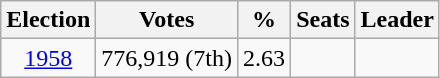<table class=wikitable style=text-align:center>
<tr>
<th>Election</th>
<th>Votes</th>
<th>%</th>
<th>Seats</th>
<th>Leader</th>
</tr>
<tr>
<td><a href='#'>1958</a></td>
<td>776,919 (7th)</td>
<td>2.63</td>
<td></td>
<td></td>
</tr>
</table>
